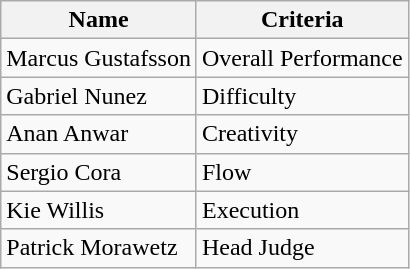<table class="wikitable">
<tr>
<th>Name</th>
<th>Criteria</th>
</tr>
<tr>
<td> Marcus Gustafsson</td>
<td>Overall Performance</td>
</tr>
<tr>
<td> Gabriel Nunez</td>
<td>Difficulty</td>
</tr>
<tr>
<td> Anan Anwar</td>
<td>Creativity</td>
</tr>
<tr>
<td> Sergio Cora</td>
<td>Flow</td>
</tr>
<tr>
<td> Kie Willis</td>
<td>Execution</td>
</tr>
<tr>
<td> Patrick Morawetz</td>
<td>Head Judge</td>
</tr>
</table>
